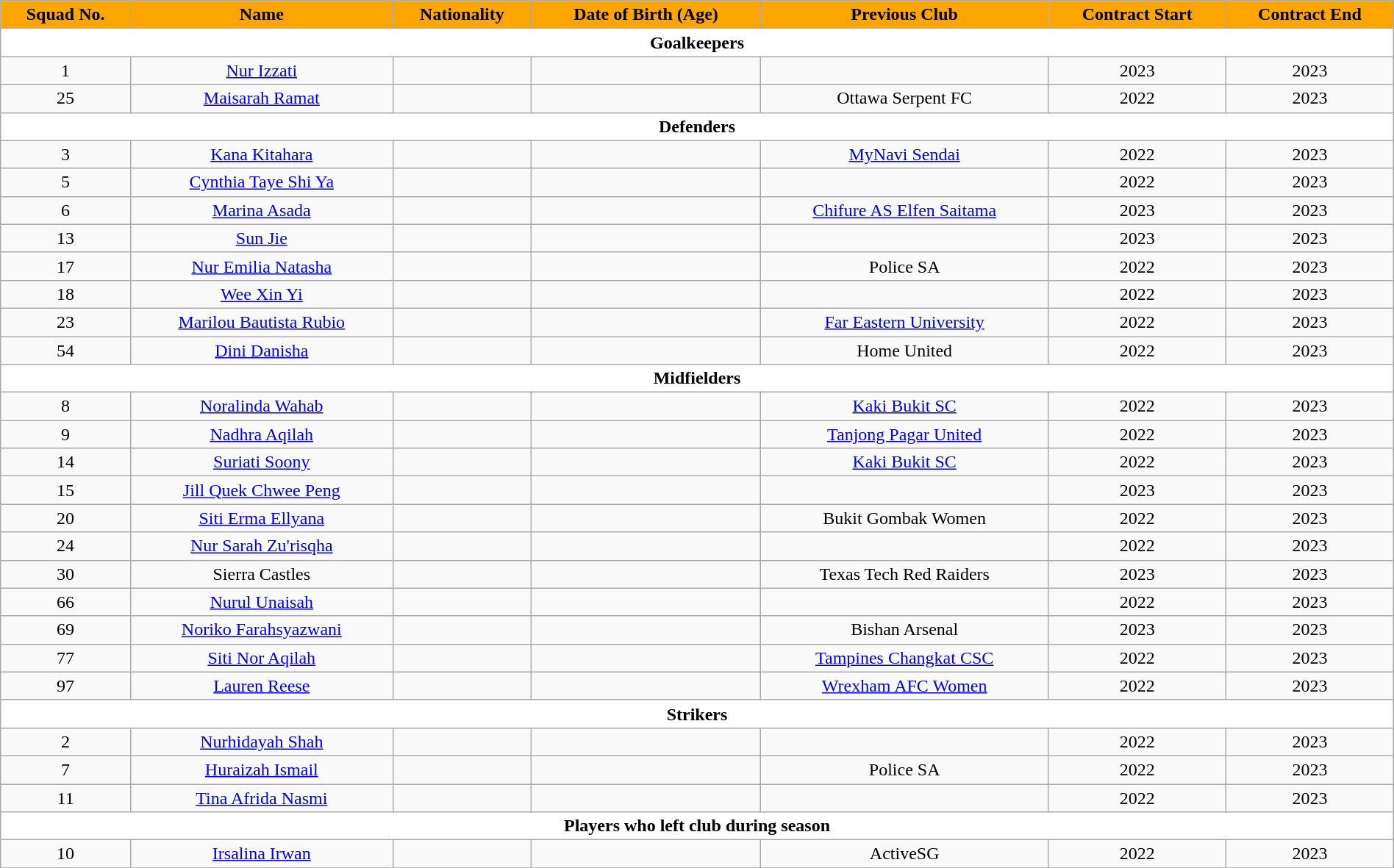<table class="wikitable" style="text-align:center; font-size:100%; width:100%;">
<tr>
<th style="background:#FFA500; color:black; text-align:center;">Squad No.</th>
<th style="background:#FFA500; color:black; text-align:center;">Name</th>
<th style="background:#FFA500; color:black; text-align:center;">Nationality</th>
<th style="background:#FFA500; color:black; text-align:center;">Date of Birth (Age)</th>
<th style="background:#FFA500; color:black; text-align:center;">Previous Club</th>
<th style="background:#FFA500; color:black; text-align:center;">Contract Start</th>
<th style="background:#FFA500; color:black; text-align:center;">Contract End</th>
</tr>
<tr>
<th colspan="8" style="background:white; text-align:center">Goalkeepers</th>
</tr>
<tr>
<td>1</td>
<td><a href='#'>Nur Izzati</a></td>
<td></td>
<td></td>
<td></td>
<td>2023</td>
<td>2023</td>
</tr>
<tr>
<td>25</td>
<td><a href='#'>Maisarah Ramat</a></td>
<td></td>
<td></td>
<td> Ottawa Serpent FC</td>
<td>2022</td>
<td>2023</td>
</tr>
<tr>
<th colspan="8" style="background:white; text-align:center">Defenders</th>
</tr>
<tr>
<td>3</td>
<td><a href='#'>Kana Kitahara</a></td>
<td></td>
<td></td>
<td> <a href='#'>MyNavi Sendai</a></td>
<td>2022</td>
<td>2023</td>
</tr>
<tr>
<td>5</td>
<td><a href='#'>Cynthia Taye Shi Ya</a></td>
<td></td>
<td></td>
<td></td>
<td>2022</td>
<td>2023</td>
</tr>
<tr>
<td>6</td>
<td><a href='#'>Marina Asada</a></td>
<td></td>
<td></td>
<td> <a href='#'>Chifure AS Elfen Saitama</a></td>
<td>2023</td>
<td>2023</td>
</tr>
<tr>
<td>13</td>
<td><a href='#'>Sun Jie</a></td>
<td></td>
<td></td>
<td></td>
<td>2023</td>
<td>2023</td>
</tr>
<tr>
<td>17</td>
<td><a href='#'>Nur Emilia Natasha</a></td>
<td></td>
<td></td>
<td> Police SA</td>
<td>2022</td>
<td>2023</td>
</tr>
<tr>
<td>18</td>
<td><a href='#'>Wee Xin Yi</a></td>
<td></td>
<td></td>
<td></td>
<td>2022</td>
<td>2023</td>
</tr>
<tr>
<td>23</td>
<td><a href='#'>Marilou Bautista Rubio</a></td>
<td></td>
<td></td>
<td> <a href='#'>Far Eastern University</a></td>
<td>2022</td>
<td>2023</td>
</tr>
<tr>
<td>54</td>
<td><a href='#'>Dini Danisha</a></td>
<td></td>
<td></td>
<td> Home United</td>
<td>2022</td>
<td>2023</td>
</tr>
<tr>
<th colspan="8" style="background:white; text-align:center">Midfielders</th>
</tr>
<tr>
<td>8</td>
<td><a href='#'>Noralinda Wahab</a></td>
<td></td>
<td></td>
<td> <a href='#'>Kaki Bukit SC</a></td>
<td>2022</td>
<td>2023</td>
</tr>
<tr>
<td>9</td>
<td><a href='#'>Nadhra Aqilah</a></td>
<td></td>
<td></td>
<td> <a href='#'>Tanjong Pagar United</a></td>
<td>2022</td>
<td>2023</td>
</tr>
<tr>
<td>14</td>
<td><a href='#'>Suriati Soony</a></td>
<td></td>
<td></td>
<td> <a href='#'>Kaki Bukit SC</a></td>
<td>2022</td>
<td>2023</td>
</tr>
<tr>
<td>15</td>
<td><a href='#'>Jill Quek Chwee Peng</a></td>
<td></td>
<td></td>
<td></td>
<td>2023</td>
<td>2023</td>
</tr>
<tr>
<td>20</td>
<td><a href='#'>Siti Erma Ellyana</a></td>
<td></td>
<td></td>
<td> Bukit Gombak Women</td>
<td>2022</td>
<td>2023</td>
</tr>
<tr>
<td>24</td>
<td><a href='#'>Nur Sarah Zu'risqha</a></td>
<td></td>
<td></td>
<td></td>
<td>2022</td>
<td>2023</td>
</tr>
<tr>
<td>30</td>
<td>Sierra Castles</td>
<td></td>
<td></td>
<td> Texas Tech Red Raiders</td>
<td>2023</td>
<td>2023</td>
</tr>
<tr>
<td>66</td>
<td><a href='#'>Nurul Unaisah</a></td>
<td></td>
<td></td>
<td></td>
<td>2022</td>
<td>2023</td>
</tr>
<tr>
<td>69</td>
<td><a href='#'>Noriko Farahsyazwani</a></td>
<td></td>
<td></td>
<td> Bishan Arsenal</td>
<td>2023</td>
<td>2023</td>
</tr>
<tr>
<td>77</td>
<td><a href='#'>Siti Nor Aqilah</a></td>
<td></td>
<td></td>
<td> <a href='#'>Tampines Changkat CSC</a></td>
<td>2022</td>
<td>2023</td>
</tr>
<tr>
<td>97</td>
<td><a href='#'>Lauren Reese</a></td>
<td></td>
<td></td>
<td> <a href='#'>Wrexham AFC Women</a></td>
<td>2022</td>
<td>2023</td>
</tr>
<tr>
<th colspan="8" style="background:white; text-align:center">Strikers</th>
</tr>
<tr>
<td>2</td>
<td><a href='#'>Nurhidayah Shah</a></td>
<td></td>
<td></td>
<td></td>
<td>2022</td>
<td>2023</td>
</tr>
<tr>
<td>7</td>
<td><a href='#'>Huraizah Ismail</a></td>
<td></td>
<td></td>
<td> Police SA</td>
<td>2022</td>
<td>2023</td>
</tr>
<tr>
<td>11</td>
<td><a href='#'>Tina Afrida Nasmi</a></td>
<td></td>
<td></td>
<td></td>
<td>2022</td>
<td>2023</td>
</tr>
<tr>
<th colspan="8" style="background:white; text-align:center">Players who left club during season</th>
</tr>
<tr>
<td>10</td>
<td><a href='#'>Irsalina Irwan</a></td>
<td></td>
<td></td>
<td> ActiveSG</td>
<td>2022</td>
<td>2023</td>
</tr>
<tr>
</tr>
</table>
